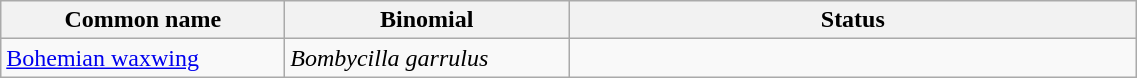<table width=60% class="wikitable">
<tr>
<th width=15%>Common name</th>
<th width=15%>Binomial</th>
<th width=30%>Status</th>
</tr>
<tr>
<td><a href='#'>Bohemian waxwing</a></td>
<td><em>Bombycilla garrulus</em></td>
<td></td>
</tr>
</table>
